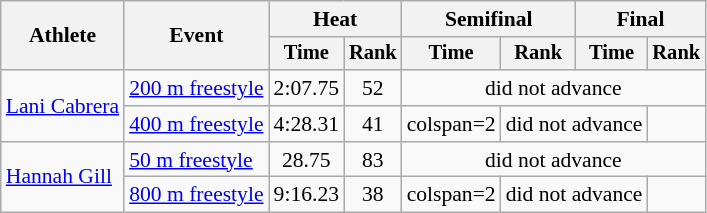<table class=wikitable style="font-size:90%">
<tr>
<th rowspan="2">Athlete</th>
<th rowspan="2">Event</th>
<th colspan="2">Heat</th>
<th colspan="2">Semifinal</th>
<th colspan="2">Final</th>
</tr>
<tr style="font-size:95%">
<th>Time</th>
<th>Rank</th>
<th>Time</th>
<th>Rank</th>
<th>Time</th>
<th>Rank</th>
</tr>
<tr align=center>
<td align=left rowspan=2><a href='#'>Lani Cabrera</a></td>
<td align=left><a href='#'>200 m freestyle</a></td>
<td>2:07.75</td>
<td>52</td>
<td colspan=4>did not advance</td>
</tr>
<tr align=center>
<td align=left><a href='#'>400 m freestyle</a></td>
<td>4:28.31</td>
<td>41</td>
<td>colspan=2 </td>
<td colspan=2>did not advance</td>
</tr>
<tr align=center>
<td align=left rowspan=2><a href='#'>Hannah Gill</a></td>
<td align=left><a href='#'>50 m freestyle</a></td>
<td>28.75</td>
<td>83</td>
<td colspan=4>did not advance</td>
</tr>
<tr align=center>
<td align=left><a href='#'>800 m freestyle</a></td>
<td>9:16.23</td>
<td>38</td>
<td>colspan=2 </td>
<td colspan=2>did not advance</td>
</tr>
</table>
